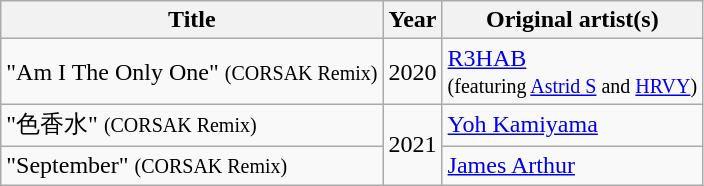<table class="wikitable">
<tr>
<th>Title</th>
<th>Year</th>
<th>Original artist(s)</th>
</tr>
<tr>
<td>"Am I The Only One" <small>(CORSAK Remix)</small></td>
<td>2020</td>
<td><a href='#'>R3HAB</a><br><small>(featuring <a href='#'>Astrid S</a> and <a href='#'>HRVY</a>)</small></td>
</tr>
<tr>
<td>"色香水" <small>(CORSAK Remix)</small></td>
<td rowspan="2">2021</td>
<td><a href='#'>Yoh Kamiyama</a></td>
</tr>
<tr>
<td>"September" <small>(CORSAK Remix)</small></td>
<td><a href='#'>James Arthur</a></td>
</tr>
</table>
